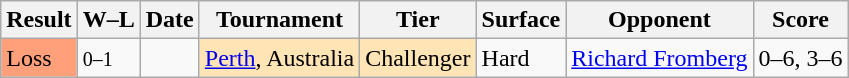<table class="sortable wikitable">
<tr>
<th>Result</th>
<th class="unsortable">W–L</th>
<th>Date</th>
<th>Tournament</th>
<th>Tier</th>
<th>Surface</th>
<th>Opponent</th>
<th class="unsortable">Score</th>
</tr>
<tr>
<td style="background:#ffa07a;">Loss</td>
<td><small>0–1</small></td>
<td></td>
<td style="background:moccasin;"><a href='#'>Perth</a>, Australia</td>
<td style="background:moccasin;">Challenger</td>
<td>Hard</td>
<td> <a href='#'>Richard Fromberg</a></td>
<td>0–6, 3–6</td>
</tr>
</table>
